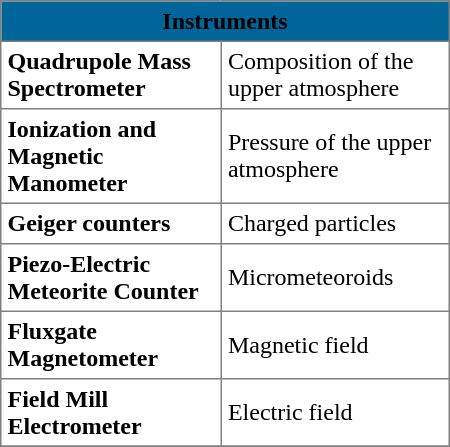<table class="toccolours" border="1" cellpadding="4" width="300" style="float: right; margin: 10px; border-collapse: collapse; clear: right;">
<tr align="center">
<th colspan="2" cellspacing="0" cellpadding="2" bgcolor="#006699">Instruments</th>
</tr>
<tr>
<td><strong>Quadrupole Mass Spectrometer</strong></td>
<td>Composition of the upper atmosphere</td>
</tr>
<tr>
<td><strong>Ionization and Magnetic Manometer</strong></td>
<td>Pressure of the upper atmosphere</td>
</tr>
<tr>
<td><strong>Geiger counters</strong></td>
<td>Charged particles</td>
</tr>
<tr>
<td><strong>Piezo-Electric Meteorite Counter</strong></td>
<td>Micrometeoroids</td>
</tr>
<tr>
<td><strong>Fluxgate Magnetometer</strong></td>
<td>Magnetic field</td>
</tr>
<tr>
<td><strong>Field Mill Electrometer</strong></td>
<td>Electric field</td>
</tr>
<tr>
</tr>
</table>
